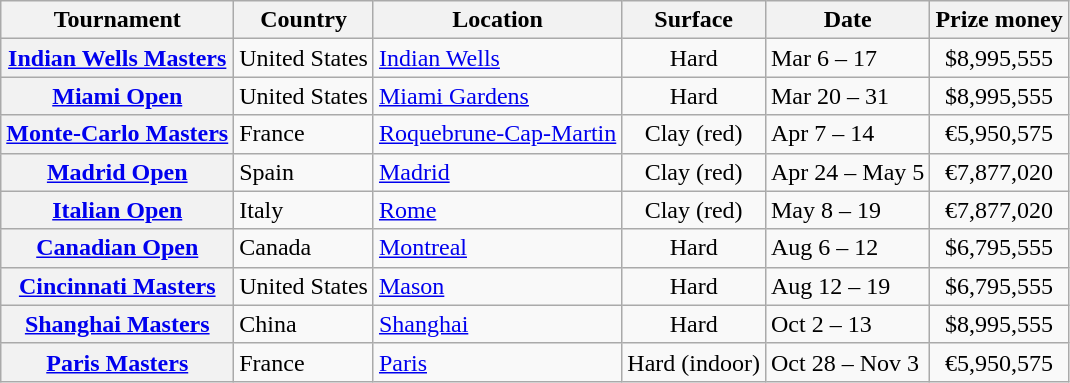<table class="wikitable plainrowheaders nowrap">
<tr>
<th scope="col">Tournament</th>
<th scope="col">Country</th>
<th scope="col">Location</th>
<th scope="col">Surface</th>
<th scope="col">Date</th>
<th scope="col">Prize money</th>
</tr>
<tr>
<th scope="row"><a href='#'>Indian Wells Masters</a></th>
<td>United States</td>
<td><a href='#'>Indian Wells</a></td>
<td style="text-align:center">Hard</td>
<td>Mar 6 – 17</td>
<td style="text-align:center">$8,995,555</td>
</tr>
<tr>
<th scope="row"><a href='#'>Miami Open</a></th>
<td>United States</td>
<td><a href='#'>Miami Gardens</a></td>
<td style="text-align:center">Hard</td>
<td>Mar 20 – 31</td>
<td style="text-align:center">$8,995,555</td>
</tr>
<tr>
<th scope="row"><a href='#'>Monte-Carlo Masters</a></th>
<td>France</td>
<td><a href='#'>Roquebrune-Cap-Martin</a></td>
<td style="text-align:center">Clay (red)</td>
<td>Apr 7 – 14</td>
<td style="text-align:center">€5,950,575</td>
</tr>
<tr>
<th scope="row"><a href='#'>Madrid Open</a></th>
<td>Spain</td>
<td><a href='#'>Madrid</a></td>
<td style="text-align:center">Clay (red)</td>
<td>Apr 24 – May 5</td>
<td style="text-align:center">€7,877,020</td>
</tr>
<tr>
<th scope="row"><a href='#'>Italian Open</a></th>
<td>Italy</td>
<td><a href='#'>Rome</a></td>
<td style="text-align:center">Clay (red)</td>
<td>May 8 – 19</td>
<td style="text-align:center">€7,877,020</td>
</tr>
<tr>
<th scope="row"><a href='#'>Canadian Open</a></th>
<td>Canada</td>
<td><a href='#'>Montreal</a></td>
<td style="text-align:center">Hard</td>
<td>Aug 6 – 12</td>
<td style="text-align:center">$6,795,555</td>
</tr>
<tr>
<th scope="row"><a href='#'>Cincinnati Masters</a></th>
<td>United States</td>
<td><a href='#'>Mason</a></td>
<td style="text-align:center">Hard</td>
<td>Aug 12 – 19</td>
<td style="text-align:center">$6,795,555</td>
</tr>
<tr>
<th scope="row"><a href='#'>Shanghai Masters</a></th>
<td>China</td>
<td><a href='#'>Shanghai</a></td>
<td style="text-align:center">Hard</td>
<td>Oct 2 – 13</td>
<td style="text-align:center">$8,995,555</td>
</tr>
<tr>
<th scope="row"><a href='#'>Paris Masters</a></th>
<td>France</td>
<td><a href='#'>Paris</a></td>
<td style="text-align:center">Hard (indoor)</td>
<td>Oct 28 – Nov 3</td>
<td style="text-align:center">€5,950,575</td>
</tr>
</table>
